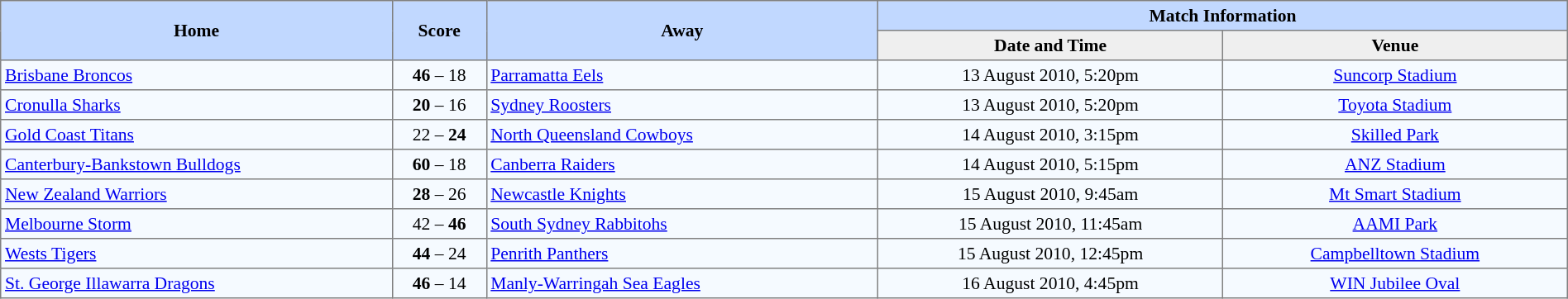<table border="1" cellpadding="3" cellspacing="0" style="border-collapse:collapse; font-size:90%; text-align:center; width:100%;">
<tr style="background:#c1d8ff;">
<th rowspan="2" style="width:25%;">Home</th>
<th rowspan="2" style="width:6%;">Score</th>
<th rowspan="2" style="width:25%;">Away</th>
<th colspan=6>Match Information</th>
</tr>
<tr style="background:#efefef;">
<th width=22%>Date and Time</th>
<th width=22%>Venue</th>
</tr>
<tr style="text-align:center; background:#f5faff;">
<td align=left> <a href='#'>Brisbane Broncos</a></td>
<td><strong>46</strong> – 18</td>
<td align=left> <a href='#'>Parramatta Eels</a></td>
<td>13 August 2010, 5:20pm</td>
<td><a href='#'>Suncorp Stadium</a></td>
</tr>
<tr style="text-align:center; background:#f5faff;">
<td align=left> <a href='#'>Cronulla Sharks</a></td>
<td><strong>20</strong> – 16</td>
<td align=left> <a href='#'>Sydney Roosters</a></td>
<td>13 August 2010, 5:20pm</td>
<td><a href='#'>Toyota Stadium</a></td>
</tr>
<tr style="text-align:center; background:#f5faff;">
<td align=left> <a href='#'>Gold Coast Titans</a></td>
<td>22 – <strong>24</strong></td>
<td align=left> <a href='#'>North Queensland Cowboys</a></td>
<td>14 August 2010, 3:15pm</td>
<td><a href='#'>Skilled Park</a></td>
</tr>
<tr style="text-align:center; background:#f5faff;">
<td align=left> <a href='#'>Canterbury-Bankstown Bulldogs</a></td>
<td><strong>60</strong> – 18</td>
<td align=left> <a href='#'>Canberra Raiders</a></td>
<td>14 August 2010, 5:15pm</td>
<td><a href='#'>ANZ Stadium</a></td>
</tr>
<tr style="text-align:center; background:#f5faff;">
<td align=left> <a href='#'>New Zealand Warriors</a></td>
<td><strong>28</strong> – 26</td>
<td align=left> <a href='#'>Newcastle Knights</a></td>
<td>15 August 2010, 9:45am</td>
<td><a href='#'>Mt Smart Stadium</a></td>
</tr>
<tr style="text-align:center; background:#f5faff;">
<td align=left> <a href='#'>Melbourne Storm</a></td>
<td>42 – <strong>46</strong></td>
<td align=left> <a href='#'>South Sydney Rabbitohs</a></td>
<td>15 August 2010, 11:45am</td>
<td><a href='#'>AAMI Park</a></td>
</tr>
<tr style="text-align:center; background:#f5faff;">
<td align=left> <a href='#'>Wests Tigers</a></td>
<td><strong>44</strong> – 24</td>
<td align=left> <a href='#'>Penrith Panthers</a></td>
<td>15 August 2010, 12:45pm</td>
<td><a href='#'>Campbelltown Stadium</a></td>
</tr>
<tr style="text-align:center; background:#f5faff;">
<td align=left> <a href='#'>St. George Illawarra Dragons</a></td>
<td><strong>46</strong> – 14</td>
<td align=left> <a href='#'>Manly-Warringah Sea Eagles</a></td>
<td>16 August 2010, 4:45pm</td>
<td><a href='#'>WIN Jubilee Oval</a></td>
</tr>
</table>
